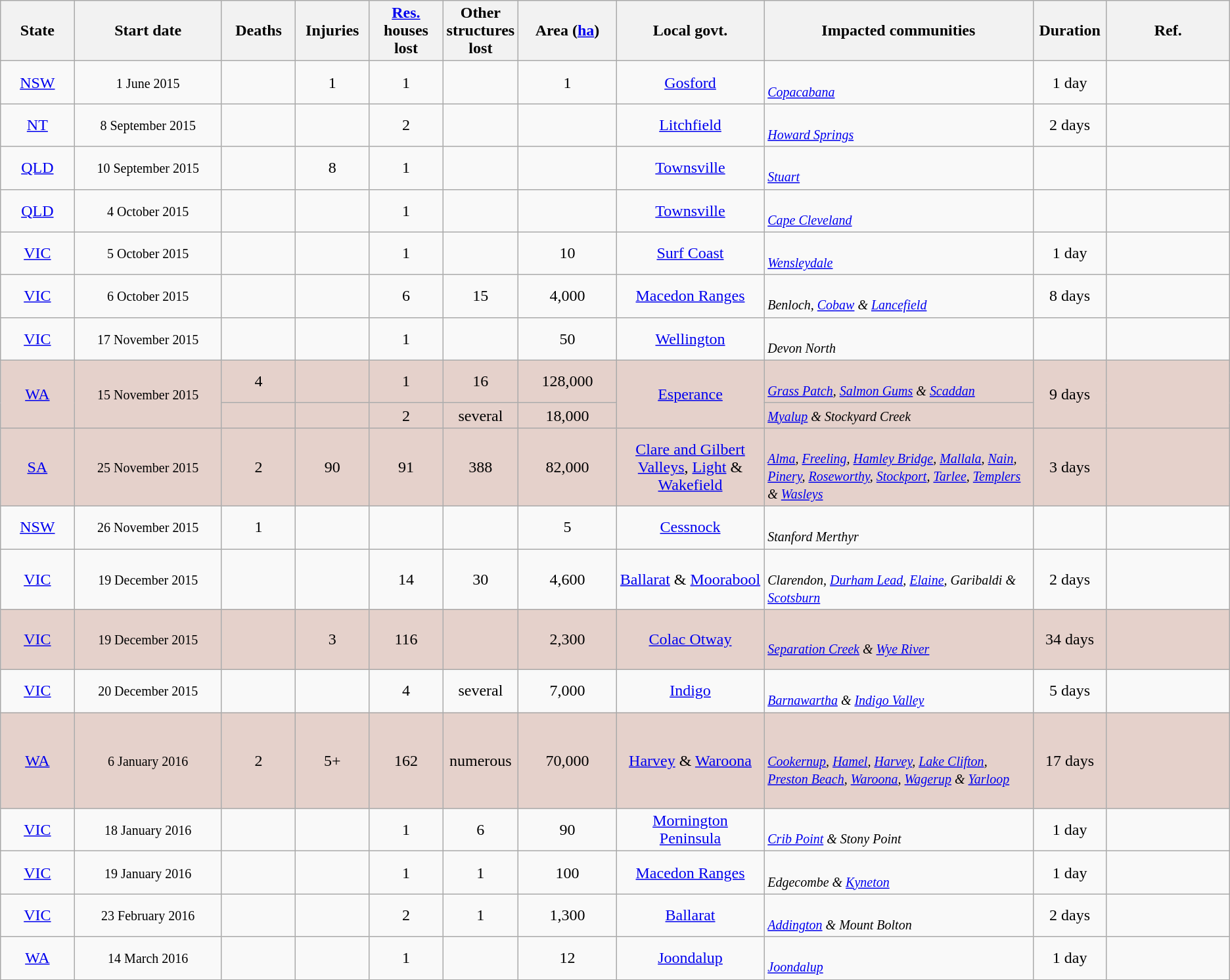<table class="wikitable sortable">
<tr>
<th scope="col"  style="width:6%; text-align:center;">State</th>
<th scope="col"  style="width:12%; text-align:center;">Start date</th>
<th scope="col"  style="width:6%; text-align:center;">Deaths</th>
<th scope="col"  style="width:6%; text-align:center;">Injuries</th>
<th scope="col"  style="width:6%; text-align:center;"><a href='#'>Res.</a> houses lost</th>
<th scope="col"  style="width:6%; text-align:center;">Other structures lost</th>
<th scope="col"  style="width:8%; text-align:center;">Area (<a href='#'>ha</a>)</th>
<th scope="col"  style="width:12%; text-align:center;">Local govt.</th>
<th scope="col" style="text-align:center;" class="unsortable">Impacted communities</th>
<th scope="col"  style="width:6%; text-align:center;" class="unsortable">Duration</th>
<th scope="col"  style="width:10%; text-align:center;" class="unsortable">Ref.</th>
</tr>
<tr>
<td style="text-align:center;"><a href='#'>NSW</a></td>
<td style="text-align:center;"><small>1 June 2015</small></td>
<td style="text-align:center;"></td>
<td style="text-align:center;">1</td>
<td style="text-align:center;">1</td>
<td style="text-align:center;"></td>
<td style="text-align:center;">1</td>
<td style="text-align:center;"><a href='#'>Gosford</a></td>
<td><br><small><em><a href='#'>Copacabana</a></em></small></td>
<td style="text-align:center;">1 day</td>
<td style="text-align:center;"></td>
</tr>
<tr>
<td style="text-align:center;"><a href='#'>NT</a></td>
<td style="text-align:center;"><small>8 September 2015</small></td>
<td style="text-align:center;"></td>
<td style="text-align:center;"></td>
<td style="text-align:center;">2</td>
<td style="text-align:center;"></td>
<td style="text-align:center;"></td>
<td style="text-align:center;"><a href='#'>Litchfield</a></td>
<td><br><small><em><a href='#'>Howard Springs</a></em></small></td>
<td style="text-align:center;">2 days</td>
<td style="text-align:center;"></td>
</tr>
<tr>
<td style="text-align:center;"><a href='#'>QLD</a></td>
<td style="text-align:center;"><small>10 September 2015</small></td>
<td style="text-align:center;"></td>
<td style="text-align:center;">8</td>
<td style="text-align:center;">1</td>
<td style="text-align:center;"></td>
<td style="text-align:center;"></td>
<td style="text-align:center;"><a href='#'>Townsville</a></td>
<td><br><small><em><a href='#'>Stuart</a></em></small></td>
<td style="text-align:center;"></td>
<td style="text-align:center;"></td>
</tr>
<tr>
<td style="text-align:center;"><a href='#'>QLD</a></td>
<td style="text-align:center;"><small>4 October 2015</small></td>
<td style="text-align:center;"></td>
<td style="text-align:center;"></td>
<td style="text-align:center;">1</td>
<td style="text-align:center;"></td>
<td style="text-align:center;"></td>
<td style="text-align:center;"><a href='#'>Townsville</a></td>
<td><br><small><em><a href='#'>Cape Cleveland</a></em></small></td>
<td style="text-align:center;"></td>
<td style="text-align:center;"></td>
</tr>
<tr>
<td style="text-align:center;"><a href='#'>VIC</a></td>
<td style="text-align:center;"><small>5 October 2015</small></td>
<td style="text-align:center;"></td>
<td style="text-align:center;"></td>
<td style="text-align:center;">1</td>
<td style="text-align:center;"></td>
<td style="text-align:center;">10</td>
<td style="text-align:center;"><a href='#'>Surf Coast</a></td>
<td><br><small><em><a href='#'>Wensleydale</a></em></small></td>
<td style="text-align:center;">1 day</td>
<td style="text-align:center;"></td>
</tr>
<tr>
<td style="text-align:center;"><a href='#'>VIC</a></td>
<td style="text-align:center;"><small>6 October 2015</small></td>
<td style="text-align:center;"></td>
<td style="text-align:center;"></td>
<td style="text-align:center;">6</td>
<td style="text-align:center;">15</td>
<td style="text-align:center;">4,000</td>
<td style="text-align:center;"><a href='#'>Macedon Ranges</a></td>
<td><br><small><em>Benloch, <a href='#'>Cobaw</a> & <a href='#'>Lancefield</a></em></small></td>
<td style="text-align:center;">8 days</td>
<td style="text-align:center;"><br></td>
</tr>
<tr>
<td style="text-align:center;"><a href='#'>VIC</a></td>
<td style="text-align:center;"><small>17 November 2015</small></td>
<td style="text-align:center;"></td>
<td style="text-align:center;"></td>
<td style="text-align:center;">1</td>
<td style="text-align:center;"></td>
<td style="text-align:center;">50</td>
<td style="text-align:center;"><a href='#'>Wellington</a></td>
<td><br><small><em>Devon North</em></small></td>
<td style="text-align:center;"></td>
<td style="text-align:center;"></td>
</tr>
<tr style="background:#e5d1cb;">
<td rowspan="2" style="text-align:center;"><a href='#'>WA</a></td>
<td rowspan="2" style="text-align:center;"><small>15 November 2015</small></td>
<td style="text-align:center;">4</td>
<td style="text-align:center;"></td>
<td style="text-align:center;">1</td>
<td style="text-align:center;">16</td>
<td style="text-align:center;">128,000</td>
<td rowspan="2" style="text-align:center;"><a href='#'>Esperance</a></td>
<td><br><small><em><a href='#'>Grass Patch</a>, <a href='#'>Salmon Gums</a> & <a href='#'>Scaddan</a></em></small></td>
<td rowspan="2" style="text-align:center;">9 days</td>
<td rowspan="2" style="text-align:center;"><br><br></td>
</tr>
<tr style="background:#e5d1cb;">
<td style="text-align:center;"></td>
<td style="text-align:center;"></td>
<td style="text-align:center;">2</td>
<td style="text-align:center;">several</td>
<td style="text-align:center;">18,000</td>
<td><small><em><a href='#'>Myalup</a> & Stockyard Creek</em></small></td>
</tr>
<tr style="background:#e5d1cb;">
<td style="text-align:center;"><a href='#'>SA</a></td>
<td style="text-align:center;"><small>25 November 2015</small></td>
<td style="text-align:center;">2</td>
<td style="text-align:center;">90</td>
<td style="text-align:center;">91</td>
<td style="text-align:center;">388</td>
<td style="text-align:center;">82,000</td>
<td style="text-align:center;"><a href='#'>Clare and Gilbert Valleys</a>, <a href='#'>Light</a> & <a href='#'>Wakefield</a></td>
<td><br><small><em><a href='#'>Alma</a>, <a href='#'>Freeling</a>, <a href='#'>Hamley Bridge</a>, <a href='#'>Mallala</a>, <a href='#'>Nain</a>, <a href='#'>Pinery</a>, <a href='#'>Roseworthy</a>, <a href='#'>Stockport</a>, <a href='#'>Tarlee</a>, <a href='#'>Templers</a> & <a href='#'>Wasleys</a></em></small></td>
<td style="text-align:center;">3 days</td>
<td style="text-align:center;"><br><br><br></td>
</tr>
<tr>
<td style="text-align:center;"><a href='#'>NSW</a></td>
<td style="text-align:center;"><small>26 November 2015</small></td>
<td style="text-align:center;">1</td>
<td style="text-align:center;"></td>
<td style="text-align:center;"></td>
<td style="text-align:center;"></td>
<td style="text-align:center;">5</td>
<td style="text-align:center;"><a href='#'>Cessnock</a></td>
<td><br><small><em>Stanford Merthyr</em></small></td>
<td style="text-align:center;"></td>
<td style="text-align:center;"></td>
</tr>
<tr>
<td style="text-align:center;"><a href='#'>VIC</a></td>
<td style="text-align:center;"><small>19 December 2015</small></td>
<td style="text-align:center;"></td>
<td style="text-align:center;"></td>
<td style="text-align:center;">14</td>
<td style="text-align:center;">30</td>
<td style="text-align:center;">4,600</td>
<td style="text-align:center;"><a href='#'>Ballarat</a> & <a href='#'>Moorabool</a></td>
<td><br><small><em>Clarendon, <a href='#'>Durham Lead</a>, <a href='#'>Elaine</a>, Garibaldi & <a href='#'>Scotsburn</a></em></small></td>
<td style="text-align:center;">2 days</td>
<td style="text-align:center;"><br></td>
</tr>
<tr style="background:#e5d1cb;">
<td style="text-align:center;"><a href='#'>VIC</a></td>
<td style="text-align:center;"><small>19 December 2015</small></td>
<td style="text-align:center;"></td>
<td style="text-align:center;">3</td>
<td style="text-align:center;">116</td>
<td style="text-align:center;"></td>
<td style="text-align:center;">2,300</td>
<td style="text-align:center;"><a href='#'>Colac Otway</a></td>
<td><br><small><em><a href='#'>Separation Creek</a> & <a href='#'>Wye River</a></em></small></td>
<td style="text-align:center;">34 days</td>
<td style="text-align:center;"><br><br><br></td>
</tr>
<tr>
<td style="text-align:center;"><a href='#'>VIC</a></td>
<td style="text-align:center;"><small>20 December 2015</small></td>
<td style="text-align:center;"></td>
<td style="text-align:center;"></td>
<td style="text-align:center;">4</td>
<td style="text-align:center;">several</td>
<td style="text-align:center;">7,000</td>
<td style="text-align:center;"><a href='#'>Indigo</a></td>
<td><br><small><em><a href='#'>Barnawartha</a> & <a href='#'>Indigo Valley</a></em></small></td>
<td style="text-align:center;">5 days</td>
<td style="text-align:center;"></td>
</tr>
<tr style="background:#e5d1cb;">
<td style="text-align:center;"><a href='#'>WA</a></td>
<td style="text-align:center;"><small>6 January 2016</small></td>
<td style="text-align:center;">2</td>
<td style="text-align:center;">5+</td>
<td style="text-align:center;">162</td>
<td style="text-align:center;">numerous</td>
<td style="text-align:center;">70,000</td>
<td style="text-align:center;"><a href='#'>Harvey</a> & <a href='#'>Waroona</a></td>
<td><br><small><em><a href='#'>Cookernup</a>, <a href='#'>Hamel</a>, <a href='#'>Harvey</a>, <a href='#'>Lake Clifton</a>, <a href='#'>Preston Beach</a>, <a href='#'>Waroona</a>, <a href='#'>Wagerup</a> & <a href='#'>Yarloop</a></em></small></td>
<td style="text-align:center;">17 days</td>
<td style="text-align:center;"><br><br><br><br><br></td>
</tr>
<tr>
<td style="text-align:center;"><a href='#'>VIC</a></td>
<td style="text-align:center;"><small>18 January 2016</small></td>
<td style="text-align:center;"></td>
<td style="text-align:center;"></td>
<td style="text-align:center;">1</td>
<td style="text-align:center;">6</td>
<td style="text-align:center;">90</td>
<td style="text-align:center;"><a href='#'>Mornington Peninsula</a></td>
<td><br><small><em><a href='#'>Crib Point</a> & Stony Point</em></small></td>
<td style="text-align:center;">1 day</td>
<td style="text-align:center;"><br></td>
</tr>
<tr>
<td style="text-align:center;"><a href='#'>VIC</a></td>
<td style="text-align:center;"><small>19 January 2016</small></td>
<td style="text-align:center;"></td>
<td style="text-align:center;"></td>
<td style="text-align:center;">1</td>
<td style="text-align:center;">1</td>
<td style="text-align:center;">100</td>
<td style="text-align:center;"><a href='#'>Macedon Ranges</a></td>
<td><br><small><em>Edgecombe & <a href='#'>Kyneton</a></em></small></td>
<td style="text-align:center;">1 day</td>
<td style="text-align:center;"></td>
</tr>
<tr>
<td style="text-align:center;"><a href='#'>VIC</a></td>
<td style="text-align:center;"><small>23 February 2016</small></td>
<td style="text-align:center;"></td>
<td style="text-align:center;"></td>
<td style="text-align:center;">2</td>
<td style="text-align:center;">1</td>
<td style="text-align:center;">1,300</td>
<td style="text-align:center;"><a href='#'>Ballarat</a></td>
<td><br><small><em><a href='#'>Addington</a> & Mount Bolton</em></small></td>
<td style="text-align:center;">2 days</td>
<td style="text-align:center;"></td>
</tr>
<tr>
<td style="text-align:center;"><a href='#'>WA</a></td>
<td style="text-align:center;"><small>14 March 2016</small></td>
<td style="text-align:center;"></td>
<td style="text-align:center;"></td>
<td style="text-align:center;">1</td>
<td style="text-align:center;"></td>
<td style="text-align:center;">12</td>
<td style="text-align:center;"><a href='#'>Joondalup</a></td>
<td><br><small><em><a href='#'>Joondalup</a></em></small></td>
<td style="text-align:center;">1 day</td>
<td style="text-align:center;"></td>
</tr>
</table>
